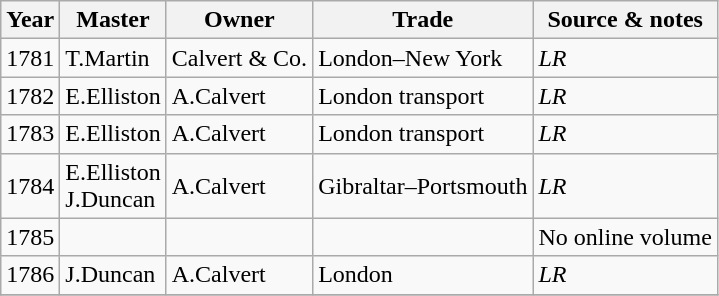<table class=" wikitable">
<tr>
<th>Year</th>
<th>Master</th>
<th>Owner</th>
<th>Trade</th>
<th>Source & notes</th>
</tr>
<tr>
<td>1781</td>
<td>T.Martin</td>
<td>Calvert & Co.</td>
<td>London–New York</td>
<td><em>LR</em></td>
</tr>
<tr>
<td>1782</td>
<td>E.Elliston</td>
<td>A.Calvert</td>
<td>London transport</td>
<td><em>LR</em></td>
</tr>
<tr>
<td>1783</td>
<td>E.Elliston</td>
<td>A.Calvert</td>
<td>London transport</td>
<td><em>LR</em></td>
</tr>
<tr>
<td>1784</td>
<td>E.Elliston<br>J.Duncan</td>
<td>A.Calvert</td>
<td>Gibraltar–Portsmouth</td>
<td><em>LR</em></td>
</tr>
<tr>
<td>1785</td>
<td></td>
<td></td>
<td></td>
<td>No online volume</td>
</tr>
<tr>
<td>1786</td>
<td>J.Duncan</td>
<td>A.Calvert</td>
<td>London</td>
<td><em>LR</em></td>
</tr>
<tr>
</tr>
</table>
